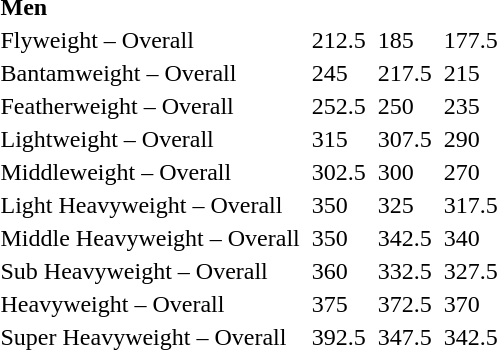<table>
<tr>
<td colspan=7><strong>Men</strong></td>
</tr>
<tr>
<td>Flyweight – Overall</td>
<td></td>
<td>212.5</td>
<td></td>
<td>185</td>
<td></td>
<td>177.5</td>
</tr>
<tr>
<td>Bantamweight – Overall</td>
<td></td>
<td>245</td>
<td></td>
<td>217.5</td>
<td></td>
<td>215</td>
</tr>
<tr>
<td>Featherweight – Overall</td>
<td></td>
<td>252.5</td>
<td></td>
<td>250</td>
<td></td>
<td>235</td>
</tr>
<tr>
<td>Lightweight – Overall</td>
<td></td>
<td>315</td>
<td></td>
<td>307.5</td>
<td></td>
<td>290</td>
</tr>
<tr>
<td>Middleweight – Overall</td>
<td></td>
<td>302.5</td>
<td></td>
<td>300</td>
<td></td>
<td>270</td>
</tr>
<tr>
<td>Light Heavyweight – Overall</td>
<td></td>
<td>350</td>
<td></td>
<td>325</td>
<td></td>
<td>317.5</td>
</tr>
<tr>
<td>Middle Heavyweight – Overall</td>
<td></td>
<td>350</td>
<td></td>
<td>342.5</td>
<td></td>
<td>340</td>
</tr>
<tr>
<td>Sub Heavyweight – Overall</td>
<td></td>
<td>360</td>
<td></td>
<td>332.5</td>
<td></td>
<td>327.5</td>
</tr>
<tr>
<td>Heavyweight – Overall</td>
<td></td>
<td>375</td>
<td></td>
<td>372.5</td>
<td></td>
<td>370</td>
</tr>
<tr>
<td>Super Heavyweight – Overall</td>
<td></td>
<td>392.5</td>
<td></td>
<td>347.5</td>
<td></td>
<td>342.5</td>
</tr>
</table>
